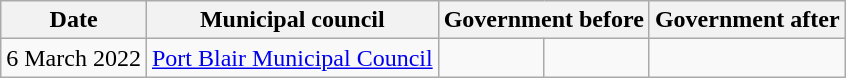<table class="wikitable sortable">
<tr>
<th>Date</th>
<th>Municipal council</th>
<th colspan="2">Government before</th>
<th colspan="2">Government after</th>
</tr>
<tr>
<td>6 March 2022</td>
<td><a href='#'>Port Blair Municipal Council</a></td>
<td></td>
<td></td>
</tr>
</table>
